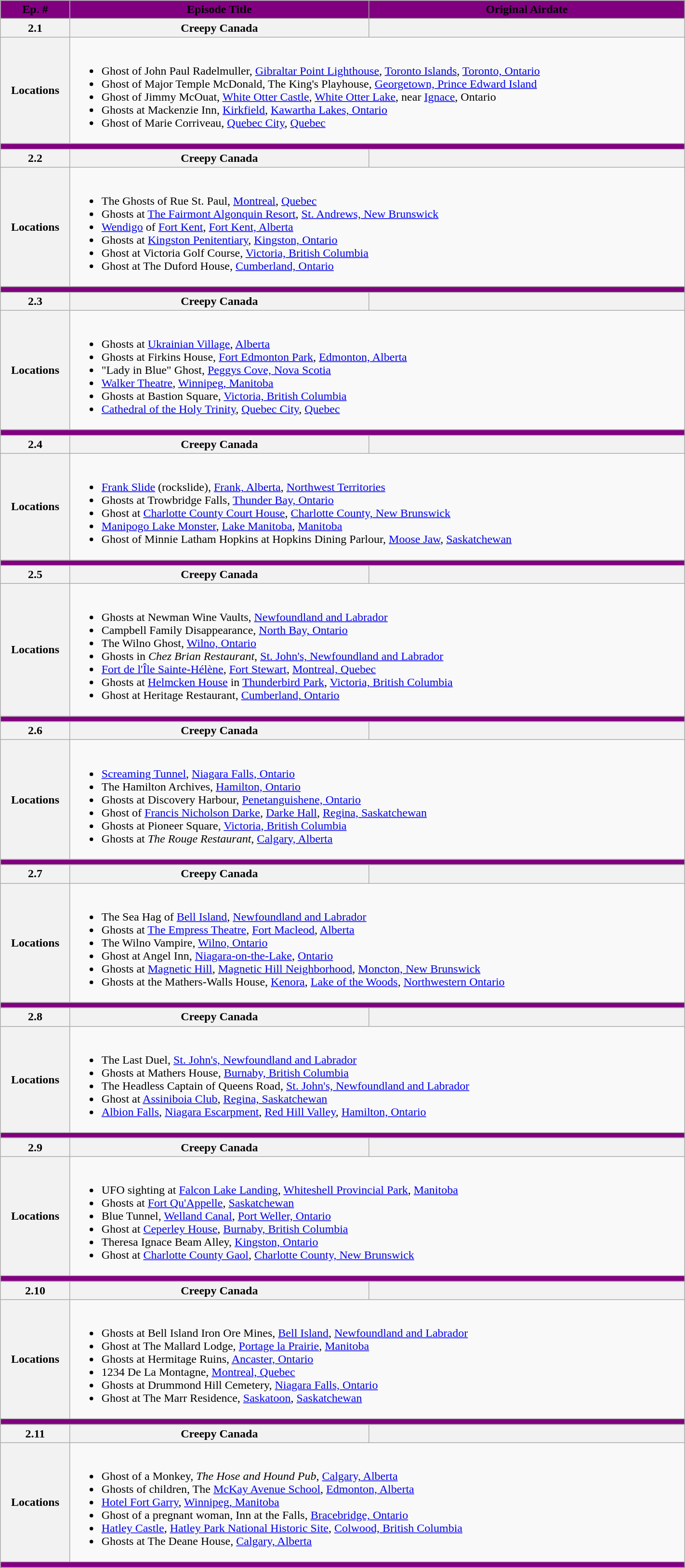<table class="wikitable" style="width:75%;" style=background:#FFFFFF;">
<tr>
<th style="background:purple;"><span>Ep. #</span></th>
<th style="background:purple;"><span>Episode Title</span></th>
<th style="background:purple;"><span>Original Airdate</span></th>
</tr>
<tr>
<th>2.1</th>
<th>Creepy Canada</th>
<th></th>
</tr>
<tr>
<th>Locations</th>
<td colspan="5"><br><ul><li>Ghost of John Paul Radelmuller, <a href='#'>Gibraltar Point Lighthouse</a>, <a href='#'>Toronto Islands</a>, <a href='#'>Toronto, Ontario</a></li><li>Ghost of Major Temple McDonald, The King's Playhouse, <a href='#'>Georgetown, Prince Edward Island</a></li><li>Ghost of Jimmy McOuat, <a href='#'>White Otter Castle</a>, <a href='#'>White Otter Lake</a>, near <a href='#'>Ignace</a>, Ontario</li><li>Ghosts at Mackenzie Inn, <a href='#'>Kirkfield</a>, <a href='#'>Kawartha Lakes, Ontario</a></li><li>Ghost of Marie Corriveau, <a href='#'>Quebec City</a>, <a href='#'>Quebec</a></li></ul></td>
</tr>
<tr>
<td colspan="3" style="background:purple;"></td>
</tr>
<tr>
<th>2.2</th>
<th>Creepy Canada</th>
<th></th>
</tr>
<tr>
<th>Locations</th>
<td colspan="3"><br><ul><li>The Ghosts of Rue St. Paul, <a href='#'>Montreal</a>, <a href='#'>Quebec</a></li><li>Ghosts at <a href='#'>The Fairmont Algonquin Resort</a>, <a href='#'>St. Andrews, New Brunswick</a></li><li><a href='#'>Wendigo</a> of <a href='#'>Fort Kent</a>, <a href='#'>Fort Kent, Alberta</a></li><li>Ghosts at <a href='#'>Kingston Penitentiary</a>, <a href='#'>Kingston, Ontario</a></li><li>Ghost at Victoria Golf Course, <a href='#'>Victoria, British Columbia</a></li><li>Ghost at The Duford House, <a href='#'>Cumberland, Ontario</a></li></ul></td>
</tr>
<tr>
<td colspan="3" style="background:purple;"></td>
</tr>
<tr>
<th>2.3</th>
<th>Creepy Canada</th>
<th></th>
</tr>
<tr>
<th>Locations</th>
<td colspan="3"><br><ul><li>Ghosts at <a href='#'>Ukrainian Village</a>, <a href='#'>Alberta</a></li><li>Ghosts at Firkins House, <a href='#'>Fort Edmonton Park</a>, <a href='#'>Edmonton, Alberta</a></li><li>"Lady in Blue" Ghost, <a href='#'>Peggys Cove, Nova Scotia</a></li><li><a href='#'>Walker Theatre</a>, <a href='#'>Winnipeg, Manitoba</a></li><li>Ghosts at Bastion Square, <a href='#'>Victoria, British Columbia</a></li><li><a href='#'>Cathedral of the Holy Trinity</a>, <a href='#'>Quebec City</a>, <a href='#'>Quebec</a></li></ul></td>
</tr>
<tr>
<td colspan="3" style="background:purple;"></td>
</tr>
<tr>
<th>2.4</th>
<th>Creepy Canada</th>
<th></th>
</tr>
<tr>
<th>Locations</th>
<td colspan="3"><br><ul><li><a href='#'>Frank Slide</a> (rockslide), <a href='#'>Frank, Alberta</a>, <a href='#'>Northwest Territories</a></li><li>Ghosts at Trowbridge Falls, <a href='#'>Thunder Bay, Ontario</a></li><li>Ghost at <a href='#'>Charlotte County Court House</a>, <a href='#'>Charlotte County, New Brunswick</a></li><li><a href='#'>Manipogo Lake Monster</a>, <a href='#'>Lake Manitoba</a>, <a href='#'>Manitoba</a></li><li>Ghost of Minnie Latham Hopkins at Hopkins Dining Parlour, <a href='#'>Moose Jaw</a>, <a href='#'>Saskatchewan</a></li></ul></td>
</tr>
<tr>
<td colspan="3" style="background:purple;"></td>
</tr>
<tr>
<th>2.5</th>
<th>Creepy Canada</th>
<th></th>
</tr>
<tr>
<th>Locations</th>
<td colspan="3"><br><ul><li>Ghosts at Newman Wine Vaults, <a href='#'>Newfoundland and Labrador</a></li><li>Campbell Family Disappearance, <a href='#'>North Bay, Ontario</a></li><li>The Wilno Ghost, <a href='#'>Wilno, Ontario</a></li><li>Ghosts in <em>Chez Brian Restaurant</em>, <a href='#'>St. John's, Newfoundland and Labrador</a></li><li><a href='#'>Fort de l'Île Sainte-Hélène</a>, <a href='#'>Fort Stewart</a>, <a href='#'>Montreal, Quebec</a></li><li>Ghosts at <a href='#'>Helmcken House</a> in <a href='#'>Thunderbird Park</a>, <a href='#'>Victoria, British Columbia</a></li><li>Ghost at Heritage Restaurant, <a href='#'>Cumberland, Ontario</a></li></ul></td>
</tr>
<tr>
<td colspan="3" style="background:purple;"></td>
</tr>
<tr>
<th>2.6</th>
<th>Creepy Canada</th>
<th></th>
</tr>
<tr>
<th>Locations</th>
<td colspan="3"><br><ul><li><a href='#'>Screaming Tunnel</a>, <a href='#'>Niagara Falls, Ontario</a></li><li>The Hamilton Archives, <a href='#'>Hamilton, Ontario</a></li><li>Ghosts at Discovery Harbour, <a href='#'>Penetanguishene, Ontario</a></li><li>Ghost of <a href='#'>Francis Nicholson Darke</a>, <a href='#'>Darke Hall</a>, <a href='#'>Regina, Saskatchewan</a></li><li>Ghosts at Pioneer Square, <a href='#'>Victoria, British Columbia</a></li><li>Ghosts at <em>The Rouge Restaurant</em>, <a href='#'>Calgary, Alberta</a></li></ul></td>
</tr>
<tr>
<td colspan="3" style="background:purple;"></td>
</tr>
<tr>
<th>2.7</th>
<th>Creepy Canada</th>
<th></th>
</tr>
<tr>
<th>Locations</th>
<td colspan="3"><br><ul><li>The Sea Hag of <a href='#'>Bell Island</a>, <a href='#'>Newfoundland and Labrador</a></li><li>Ghosts at <a href='#'>The Empress Theatre</a>, <a href='#'>Fort Macleod</a>, <a href='#'>Alberta</a></li><li>The Wilno Vampire, <a href='#'>Wilno, Ontario</a></li><li>Ghost at Angel Inn, <a href='#'>Niagara-on-the-Lake</a>, <a href='#'>Ontario</a></li><li>Ghosts at <a href='#'>Magnetic Hill</a>, <a href='#'>Magnetic Hill Neighborhood</a>, <a href='#'>Moncton, New Brunswick</a></li><li>Ghosts at the Mathers-Walls House, <a href='#'>Kenora</a>, <a href='#'>Lake of the Woods</a>, <a href='#'>Northwestern Ontario</a></li></ul></td>
</tr>
<tr>
<td colspan="3" style="background:purple;"></td>
</tr>
<tr>
<th>2.8</th>
<th>Creepy Canada</th>
<th></th>
</tr>
<tr>
<th>Locations</th>
<td colspan="3"><br><ul><li>The Last Duel, <a href='#'>St. John's, Newfoundland and Labrador</a></li><li>Ghosts at Mathers House, <a href='#'>Burnaby, British Columbia</a></li><li>The Headless Captain of Queens Road, <a href='#'>St. John's, Newfoundland and Labrador</a></li><li>Ghost at <a href='#'>Assiniboia Club</a>, <a href='#'>Regina, Saskatchewan</a></li><li><a href='#'>Albion Falls</a>, <a href='#'>Niagara Escarpment</a>, <a href='#'>Red Hill Valley</a>, <a href='#'>Hamilton, Ontario</a></li></ul></td>
</tr>
<tr>
<td colspan="3" style="background:purple;"></td>
</tr>
<tr>
<th>2.9</th>
<th>Creepy Canada</th>
<th></th>
</tr>
<tr>
<th>Locations</th>
<td colspan="3"><br><ul><li>UFO sighting at <a href='#'>Falcon Lake Landing</a>, <a href='#'>Whiteshell Provincial Park</a>, <a href='#'>Manitoba</a></li><li>Ghosts at <a href='#'>Fort Qu'Appelle</a>, <a href='#'>Saskatchewan</a></li><li>Blue Tunnel, <a href='#'>Welland Canal</a>, <a href='#'>Port Weller, Ontario</a></li><li>Ghost at <a href='#'>Ceperley House</a>, <a href='#'>Burnaby, British Columbia</a></li><li>Theresa Ignace Beam Alley, <a href='#'>Kingston, Ontario</a></li><li>Ghost at <a href='#'>Charlotte County Gaol</a>, <a href='#'>Charlotte County, New Brunswick</a></li></ul></td>
</tr>
<tr>
<td colspan="3" style="background:purple;"></td>
</tr>
<tr>
<th>2.10</th>
<th>Creepy Canada</th>
<th></th>
</tr>
<tr>
<th>Locations</th>
<td colspan="3"><br><ul><li>Ghosts at Bell Island Iron Ore Mines, <a href='#'>Bell Island</a>, <a href='#'>Newfoundland and Labrador</a></li><li>Ghost at The Mallard Lodge, <a href='#'>Portage la Prairie</a>, <a href='#'>Manitoba</a></li><li>Ghosts at Hermitage Ruins, <a href='#'>Ancaster, Ontario</a></li><li>1234 De La Montagne, <a href='#'>Montreal, Quebec</a></li><li>Ghosts at Drummond Hill Cemetery, <a href='#'>Niagara Falls, Ontario</a></li><li>Ghost at The Marr Residence, <a href='#'>Saskatoon</a>, <a href='#'>Saskatchewan</a></li></ul></td>
</tr>
<tr>
<td colspan="3" style="background:purple;"></td>
</tr>
<tr>
<th>2.11</th>
<th>Creepy Canada</th>
<th></th>
</tr>
<tr>
<th>Locations</th>
<td colspan="3"><br><ul><li>Ghost of a Monkey, <em>The Hose and Hound Pub</em>, <a href='#'>Calgary, Alberta</a></li><li>Ghosts of children, The <a href='#'>McKay Avenue School</a>, <a href='#'>Edmonton, Alberta</a></li><li><a href='#'>Hotel Fort Garry</a>, <a href='#'>Winnipeg, Manitoba</a></li><li>Ghost of a pregnant woman, Inn at the Falls, <a href='#'>Bracebridge, Ontario</a></li><li><a href='#'>Hatley Castle</a>, <a href='#'>Hatley Park National Historic Site</a>, <a href='#'>Colwood, British Columbia</a></li><li>Ghosts at The Deane House, <a href='#'>Calgary, Alberta</a></li></ul></td>
</tr>
<tr>
<td colspan="3" style="background:purple;"></td>
</tr>
</table>
